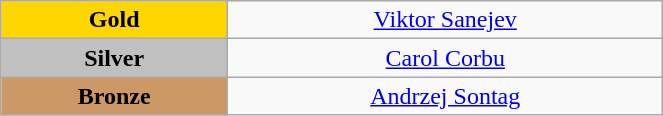<table class="wikitable" style="text-align:center; " width="35%">
<tr>
<td bgcolor="gold"><strong>Gold</strong></td>
<td><a href='#'>Viktor Sanejev</a><br>  <small><em></em></small></td>
</tr>
<tr>
<td bgcolor="silver"><strong>Silver</strong></td>
<td><a href='#'>Carol Corbu</a><br>  <small><em></em></small></td>
</tr>
<tr>
<td bgcolor="CC9966"><strong>Bronze</strong></td>
<td><a href='#'>Andrzej Sontag</a><br>  <small><em></em></small></td>
</tr>
</table>
